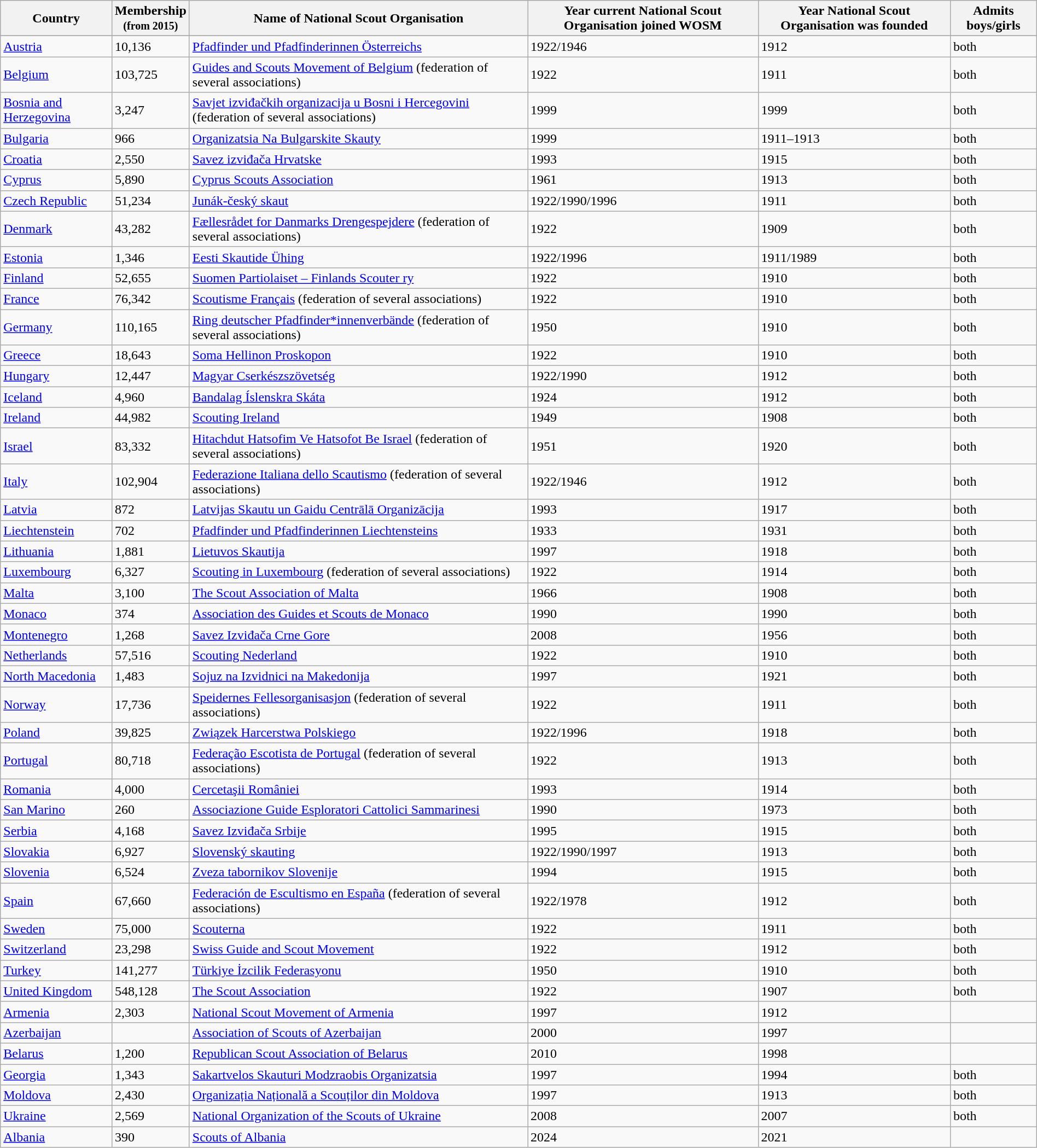<table class="wikitable sortable" width=100%>
<tr bgcolor=#ddddff>
<th>Country</th>
<th>Membership <br><small>(from 2015)</small> </th>
<th>Name of National Scout Organisation</th>
<th>Year current National Scout Organisation joined WOSM </th>
<th>Year National Scout Organisation was founded </th>
<th>Admits boys/girls</th>
</tr>
<tr>
</tr>
<tr>
<td><a href='#'>Austria</a></td>
<td>10,136</td>
<td><a href='#'>Pfadfinder und Pfadfinderinnen Österreichs</a></td>
<td>1922/1946</td>
<td>1912</td>
<td>both</td>
</tr>
<tr>
<td><a href='#'>Belgium</a></td>
<td>103,725</td>
<td><a href='#'>Guides and Scouts Movement of Belgium</a> (federation of several associations)</td>
<td>1922</td>
<td>1911</td>
<td>both</td>
</tr>
<tr>
<td><a href='#'>Bosnia and Herzegovina</a></td>
<td>3,247</td>
<td><a href='#'>Savjet izviđačkih organizacija u Bosni i Hercegovini</a> (federation of several associations)</td>
<td>1999</td>
<td>1999</td>
<td>both</td>
</tr>
<tr>
<td><a href='#'>Bulgaria</a></td>
<td>966</td>
<td><a href='#'>Organizatsia Na Bulgarskite Skauty</a></td>
<td>1999</td>
<td>1911–1913</td>
<td>both</td>
</tr>
<tr>
<td><a href='#'>Croatia</a></td>
<td>2,550</td>
<td><a href='#'>Savez izviđača Hrvatske</a></td>
<td>1993</td>
<td>1915</td>
<td>both</td>
</tr>
<tr>
<td><a href='#'>Cyprus</a></td>
<td>5,890</td>
<td><a href='#'>Cyprus Scouts Association</a></td>
<td>1961</td>
<td>1913</td>
<td>both</td>
</tr>
<tr>
<td><a href='#'>Czech Republic</a></td>
<td>51,234</td>
<td><a href='#'>Junák-český skaut</a></td>
<td>1922/1990/1996</td>
<td>1911</td>
<td>both</td>
</tr>
<tr>
<td><a href='#'>Denmark</a></td>
<td>43,282</td>
<td><a href='#'>Fællesrådet for Danmarks Drengespejdere</a> (federation of several associations)</td>
<td>1922</td>
<td>1909</td>
<td>both</td>
</tr>
<tr>
<td><a href='#'>Estonia</a></td>
<td>1,346</td>
<td><a href='#'>Eesti Skautide Ühing</a></td>
<td>1922/1996</td>
<td>1911/1989</td>
<td>both</td>
</tr>
<tr>
<td><a href='#'>Finland</a></td>
<td>52,655</td>
<td><a href='#'>Suomen Partiolaiset – Finlands Scouter ry</a></td>
<td>1922</td>
<td>1910</td>
<td>both</td>
</tr>
<tr>
<td><a href='#'>France</a></td>
<td>76,342</td>
<td><a href='#'>Scoutisme Français</a> (federation of several associations)</td>
<td>1922</td>
<td>1910</td>
<td>both</td>
</tr>
<tr>
<td><a href='#'>Germany</a></td>
<td>110,165</td>
<td><a href='#'>Ring deutscher Pfadfinder*innenverbände</a> (federation of several associations)</td>
<td>1950</td>
<td>1910</td>
<td>both</td>
</tr>
<tr>
<td><a href='#'>Greece</a></td>
<td>18,643</td>
<td><a href='#'>Soma Hellinon Proskopon</a></td>
<td>1922</td>
<td>1910</td>
<td>both</td>
</tr>
<tr>
<td><a href='#'>Hungary</a></td>
<td>12,447</td>
<td><a href='#'>Magyar Cserkészszövetség</a></td>
<td>1922/1990</td>
<td>1912</td>
<td>both</td>
</tr>
<tr>
<td><a href='#'>Iceland</a></td>
<td>4,960</td>
<td><a href='#'>Bandalag Íslenskra Skáta</a></td>
<td>1924</td>
<td>1912</td>
<td>both</td>
</tr>
<tr>
<td><a href='#'>Ireland</a></td>
<td>44,982</td>
<td><a href='#'>Scouting Ireland</a></td>
<td>1949</td>
<td>1908</td>
<td>both</td>
</tr>
<tr>
<td><a href='#'>Israel</a></td>
<td>83,332</td>
<td><a href='#'>Hitachdut Hatsofim Ve Hatsofot Be Israel</a> (federation of several associations)</td>
<td>1951</td>
<td>1920</td>
<td>both</td>
</tr>
<tr>
<td><a href='#'>Italy</a></td>
<td>102,904</td>
<td><a href='#'>Federazione Italiana dello Scautismo</a> (federation of several associations)</td>
<td>1922/1946</td>
<td>1912</td>
<td>both</td>
</tr>
<tr>
<td><a href='#'>Latvia</a></td>
<td>872</td>
<td><a href='#'>Latvijas Skautu un Gaidu Centrālā Organizācija</a></td>
<td>1993</td>
<td>1917</td>
<td>both</td>
</tr>
<tr>
<td><a href='#'>Liechtenstein</a></td>
<td>702</td>
<td><a href='#'>Pfadfinder und Pfadfinderinnen Liechtensteins</a></td>
<td>1933</td>
<td>1931</td>
<td>both</td>
</tr>
<tr>
<td><a href='#'>Lithuania</a></td>
<td>1,881</td>
<td><a href='#'>Lietuvos Skautija</a></td>
<td>1997</td>
<td>1918</td>
<td>both</td>
</tr>
<tr>
<td><a href='#'>Luxembourg</a></td>
<td>6,327</td>
<td><a href='#'>Scouting in Luxembourg</a> (federation of several associations)</td>
<td>1922</td>
<td>1914</td>
<td>both</td>
</tr>
<tr>
<td><a href='#'>Malta</a></td>
<td>3,100</td>
<td><a href='#'>The Scout Association of Malta</a></td>
<td>1966</td>
<td>1908</td>
<td>both</td>
</tr>
<tr>
<td><a href='#'>Monaco</a></td>
<td>374</td>
<td><a href='#'>Association des Guides et Scouts de Monaco</a></td>
<td>1990</td>
<td>1990</td>
<td>both</td>
</tr>
<tr>
<td><a href='#'>Montenegro</a></td>
<td>1,268</td>
<td><a href='#'>Savez Izviđača Crne Gore</a></td>
<td>2008</td>
<td>1956</td>
<td>both</td>
</tr>
<tr>
<td><a href='#'>Netherlands</a></td>
<td>57,516</td>
<td><a href='#'>Scouting Nederland</a></td>
<td>1922</td>
<td>1910</td>
<td>both</td>
</tr>
<tr>
<td><a href='#'>North Macedonia</a></td>
<td>1,483</td>
<td><a href='#'>Sojuz na Izvidnici na Makedonija</a></td>
<td>1997</td>
<td>1921</td>
<td>both</td>
</tr>
<tr>
<td><a href='#'>Norway</a></td>
<td>17,736</td>
<td><a href='#'>Speidernes Fellesorganisasjon</a> (federation of several associations)</td>
<td>1922</td>
<td>1911</td>
<td>both</td>
</tr>
<tr>
<td><a href='#'>Poland</a></td>
<td>39,825</td>
<td><a href='#'>Związek Harcerstwa Polskiego</a></td>
<td>1922/1996</td>
<td>1918</td>
<td>both</td>
</tr>
<tr>
<td><a href='#'>Portugal</a></td>
<td>80,718</td>
<td><a href='#'>Federação Escotista de Portugal</a> (federation of several associations)</td>
<td>1922</td>
<td>1913</td>
<td>both</td>
</tr>
<tr>
<td><a href='#'>Romania</a></td>
<td>4,000</td>
<td><a href='#'>Cercetaşii României</a></td>
<td>1993</td>
<td>1914</td>
<td>both</td>
</tr>
<tr>
<td><a href='#'>San Marino</a></td>
<td>260</td>
<td><a href='#'>Associazione Guide Esploratori Cattolici Sammarinesi</a></td>
<td>1990</td>
<td>1973</td>
<td>both</td>
</tr>
<tr>
<td><a href='#'>Serbia</a></td>
<td>4,168</td>
<td><a href='#'>Savez Izviđača Srbije</a></td>
<td>1995</td>
<td>1915</td>
<td>both</td>
</tr>
<tr>
<td><a href='#'>Slovakia</a></td>
<td>6,927</td>
<td><a href='#'>Slovenský skauting</a></td>
<td>1922/1990/1997</td>
<td>1913</td>
<td>both</td>
</tr>
<tr>
<td><a href='#'>Slovenia</a></td>
<td>6,524</td>
<td><a href='#'>Zveza tabornikov Slovenije</a></td>
<td>1994</td>
<td>1915</td>
<td>both</td>
</tr>
<tr>
<td><a href='#'>Spain</a></td>
<td>67,660</td>
<td><a href='#'>Federación de Escultismo en España</a> (federation of several associations)</td>
<td>1922/1978</td>
<td>1912</td>
<td>both</td>
</tr>
<tr>
<td><a href='#'>Sweden</a></td>
<td>75,000</td>
<td><a href='#'>Scouterna</a></td>
<td>1922</td>
<td>1911</td>
<td>both</td>
</tr>
<tr>
<td><a href='#'>Switzerland</a></td>
<td>23,298</td>
<td><a href='#'>Swiss Guide and Scout Movement</a></td>
<td>1922</td>
<td>1912</td>
<td>both</td>
</tr>
<tr>
<td><a href='#'>Turkey</a></td>
<td>141,277</td>
<td><a href='#'>Türkiye İzcilik Federasyonu</a></td>
<td>1950</td>
<td>1910</td>
<td>both</td>
</tr>
<tr>
<td><a href='#'>United Kingdom</a></td>
<td>548,128</td>
<td><a href='#'>The Scout Association</a></td>
<td>1922</td>
<td>1907</td>
<td>both</td>
</tr>
<tr>
<td><a href='#'>Armenia</a></td>
<td>2,303</td>
<td><a href='#'>National Scout Movement of Armenia</a></td>
<td>1997</td>
<td>1912</td>
<td></td>
</tr>
<tr>
<td><a href='#'>Azerbaijan</a></td>
<td></td>
<td><a href='#'>Association of Scouts of Azerbaijan</a></td>
<td>2000</td>
<td>1997</td>
<td></td>
</tr>
<tr>
<td><a href='#'>Belarus</a></td>
<td>1,200</td>
<td><a href='#'>Republican Scout Association of Belarus</a></td>
<td>2010</td>
<td>1998</td>
<td></td>
</tr>
<tr>
<td><a href='#'>Georgia</a></td>
<td>1,343</td>
<td><a href='#'>Sakartvelos Skauturi Modzraobis Organizatsia</a></td>
<td>1997</td>
<td>1994</td>
<td>both</td>
</tr>
<tr>
<td><a href='#'>Moldova</a></td>
<td>2,430</td>
<td><a href='#'>Organizația Națională a Scouților din Moldova</a></td>
<td>1997</td>
<td>1913</td>
<td>both</td>
</tr>
<tr>
<td><a href='#'>Ukraine</a></td>
<td>2,569</td>
<td><a href='#'>National Organization of the Scouts of Ukraine</a></td>
<td>2008</td>
<td>2007</td>
<td>both</td>
</tr>
<tr>
<td><a href='#'>Albania</a></td>
<td>390</td>
<td><a href='#'>Scouts of Albania</a></td>
<td>2024</td>
<td>2021</td>
</tr>
</table>
